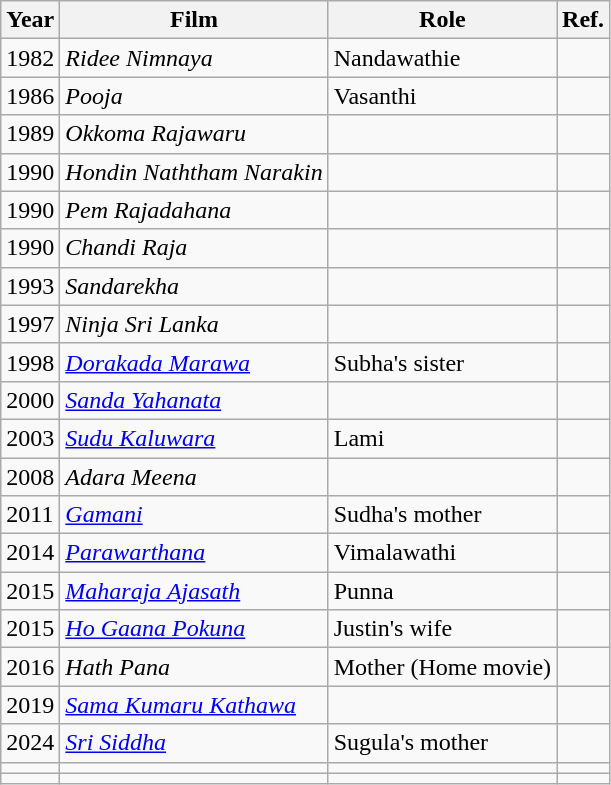<table class="wikitable">
<tr>
<th>Year</th>
<th>Film</th>
<th>Role</th>
<th>Ref.</th>
</tr>
<tr>
<td>1982</td>
<td><em>Ridee Nimnaya</em></td>
<td>Nandawathie</td>
<td></td>
</tr>
<tr>
<td>1986</td>
<td><em>Pooja</em></td>
<td>Vasanthi</td>
<td></td>
</tr>
<tr>
<td>1989</td>
<td><em>Okkoma Rajawaru</em></td>
<td></td>
<td></td>
</tr>
<tr>
<td>1990</td>
<td><em>Hondin Naththam Narakin</em></td>
<td></td>
<td></td>
</tr>
<tr>
<td>1990</td>
<td><em>Pem Rajadahana</em></td>
<td></td>
<td></td>
</tr>
<tr>
<td>1990</td>
<td><em>Chandi Raja</em></td>
<td></td>
<td></td>
</tr>
<tr>
<td>1993</td>
<td><em>Sandarekha</em></td>
<td></td>
<td></td>
</tr>
<tr>
<td>1997</td>
<td><em>Ninja Sri Lanka</em></td>
<td></td>
<td></td>
</tr>
<tr>
<td>1998</td>
<td><em><a href='#'>Dorakada Marawa</a></em></td>
<td>Subha's sister</td>
<td></td>
</tr>
<tr>
<td>2000</td>
<td><em><a href='#'>Sanda Yahanata</a></em></td>
<td></td>
<td></td>
</tr>
<tr>
<td>2003</td>
<td><em><a href='#'>Sudu Kaluwara</a></em></td>
<td>Lami</td>
<td></td>
</tr>
<tr>
<td>2008</td>
<td><em>Adara Meena</em></td>
<td></td>
<td></td>
</tr>
<tr>
<td>2011</td>
<td><em><a href='#'>Gamani</a></em></td>
<td>Sudha's mother</td>
<td></td>
</tr>
<tr>
<td>2014</td>
<td><em><a href='#'>Parawarthana</a></em></td>
<td>Vimalawathi</td>
<td></td>
</tr>
<tr>
<td>2015</td>
<td><em><a href='#'>Maharaja Ajasath</a></em></td>
<td>Punna</td>
<td></td>
</tr>
<tr>
<td>2015</td>
<td><em><a href='#'>Ho Gaana Pokuna</a></em></td>
<td>Justin's wife</td>
<td></td>
</tr>
<tr>
<td>2016</td>
<td><em>Hath Pana</em></td>
<td>Mother (Home movie)</td>
<td></td>
</tr>
<tr>
<td>2019</td>
<td><em><a href='#'>Sama Kumaru Kathawa</a></em></td>
<td></td>
<td></td>
</tr>
<tr>
<td>2024</td>
<td><em><a href='#'>Sri Siddha</a></em></td>
<td>Sugula's mother</td>
<td></td>
</tr>
<tr>
<td></td>
<td></td>
<td></td>
<td></td>
</tr>
<tr>
<td></td>
<td></td>
<td></td>
<td></td>
</tr>
</table>
